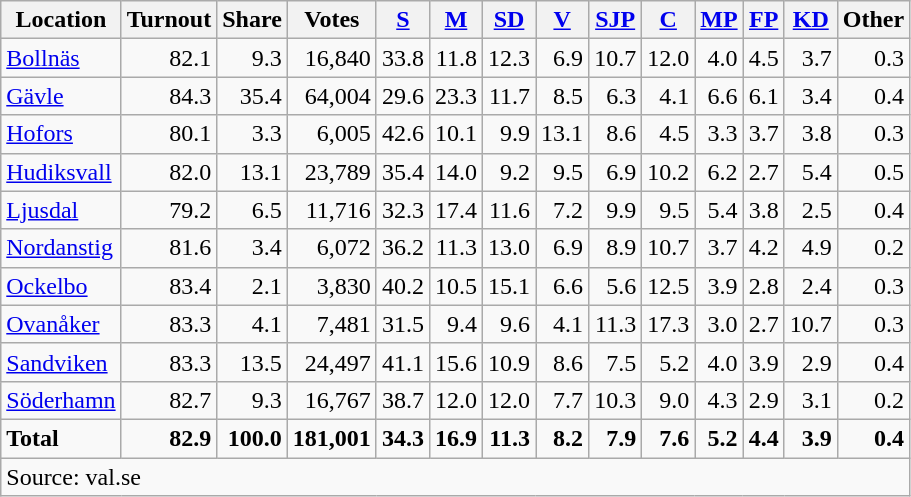<table class="wikitable sortable" style=text-align:right>
<tr>
<th>Location</th>
<th>Turnout</th>
<th>Share</th>
<th>Votes</th>
<th><a href='#'>S</a></th>
<th><a href='#'>M</a></th>
<th><a href='#'>SD</a></th>
<th><a href='#'>V</a></th>
<th><a href='#'>SJP</a></th>
<th><a href='#'>C</a></th>
<th><a href='#'>MP</a></th>
<th><a href='#'>FP</a></th>
<th><a href='#'>KD</a></th>
<th>Other</th>
</tr>
<tr>
<td align=left><a href='#'>Bollnäs</a></td>
<td>82.1</td>
<td>9.3</td>
<td>16,840</td>
<td>33.8</td>
<td>11.8</td>
<td>12.3</td>
<td>6.9</td>
<td>10.7</td>
<td>12.0</td>
<td>4.0</td>
<td>4.5</td>
<td>3.7</td>
<td>0.3</td>
</tr>
<tr>
<td align=left><a href='#'>Gävle</a></td>
<td>84.3</td>
<td>35.4</td>
<td>64,004</td>
<td>29.6</td>
<td>23.3</td>
<td>11.7</td>
<td>8.5</td>
<td>6.3</td>
<td>4.1</td>
<td>6.6</td>
<td>6.1</td>
<td>3.4</td>
<td>0.4</td>
</tr>
<tr>
<td align=left><a href='#'>Hofors</a></td>
<td>80.1</td>
<td>3.3</td>
<td>6,005</td>
<td>42.6</td>
<td>10.1</td>
<td>9.9</td>
<td>13.1</td>
<td>8.6</td>
<td>4.5</td>
<td>3.3</td>
<td>3.7</td>
<td>3.8</td>
<td>0.3</td>
</tr>
<tr>
<td align=left><a href='#'>Hudiksvall</a></td>
<td>82.0</td>
<td>13.1</td>
<td>23,789</td>
<td>35.4</td>
<td>14.0</td>
<td>9.2</td>
<td>9.5</td>
<td>6.9</td>
<td>10.2</td>
<td>6.2</td>
<td>2.7</td>
<td>5.4</td>
<td>0.5</td>
</tr>
<tr>
<td align=left><a href='#'>Ljusdal</a></td>
<td>79.2</td>
<td>6.5</td>
<td>11,716</td>
<td>32.3</td>
<td>17.4</td>
<td>11.6</td>
<td>7.2</td>
<td>9.9</td>
<td>9.5</td>
<td>5.4</td>
<td>3.8</td>
<td>2.5</td>
<td>0.4</td>
</tr>
<tr>
<td align=left><a href='#'>Nordanstig</a></td>
<td>81.6</td>
<td>3.4</td>
<td>6,072</td>
<td>36.2</td>
<td>11.3</td>
<td>13.0</td>
<td>6.9</td>
<td>8.9</td>
<td>10.7</td>
<td>3.7</td>
<td>4.2</td>
<td>4.9</td>
<td>0.2</td>
</tr>
<tr>
<td align=left><a href='#'>Ockelbo</a></td>
<td>83.4</td>
<td>2.1</td>
<td>3,830</td>
<td>40.2</td>
<td>10.5</td>
<td>15.1</td>
<td>6.6</td>
<td>5.6</td>
<td>12.5</td>
<td>3.9</td>
<td>2.8</td>
<td>2.4</td>
<td>0.3</td>
</tr>
<tr>
<td align=left><a href='#'>Ovanåker</a></td>
<td>83.3</td>
<td>4.1</td>
<td>7,481</td>
<td>31.5</td>
<td>9.4</td>
<td>9.6</td>
<td>4.1</td>
<td>11.3</td>
<td>17.3</td>
<td>3.0</td>
<td>2.7</td>
<td>10.7</td>
<td>0.3</td>
</tr>
<tr>
<td align=left><a href='#'>Sandviken</a></td>
<td>83.3</td>
<td>13.5</td>
<td>24,497</td>
<td>41.1</td>
<td>15.6</td>
<td>10.9</td>
<td>8.6</td>
<td>7.5</td>
<td>5.2</td>
<td>4.0</td>
<td>3.9</td>
<td>2.9</td>
<td>0.4</td>
</tr>
<tr>
<td align=left><a href='#'>Söderhamn</a></td>
<td>82.7</td>
<td>9.3</td>
<td>16,767</td>
<td>38.7</td>
<td>12.0</td>
<td>12.0</td>
<td>7.7</td>
<td>10.3</td>
<td>9.0</td>
<td>4.3</td>
<td>2.9</td>
<td>3.1</td>
<td>0.2</td>
</tr>
<tr>
<td align=left><strong>Total</strong></td>
<td><strong>82.9</strong></td>
<td><strong>100.0</strong></td>
<td><strong>181,001</strong></td>
<td><strong>34.3</strong></td>
<td><strong>16.9</strong></td>
<td><strong>11.3</strong></td>
<td><strong>8.2</strong></td>
<td><strong>7.9</strong></td>
<td><strong>7.6</strong></td>
<td><strong>5.2</strong></td>
<td><strong>4.4</strong></td>
<td><strong>3.9</strong></td>
<td><strong>0.4</strong></td>
</tr>
<tr>
<td align=left colspan=14>Source: val.se</td>
</tr>
</table>
